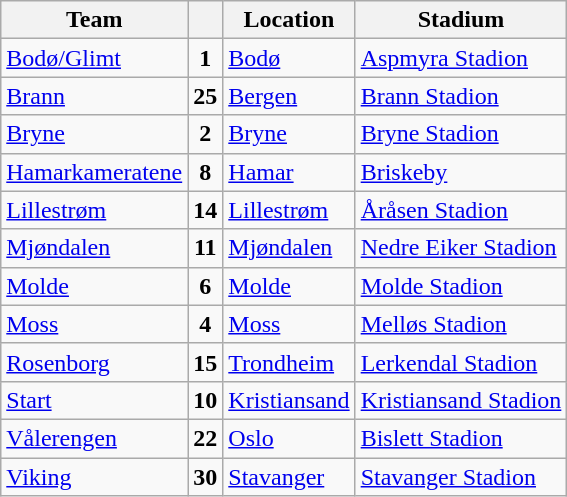<table class="wikitable sortable" border="1">
<tr>
<th>Team</th>
<th></th>
<th>Location</th>
<th>Stadium</th>
</tr>
<tr>
<td><a href='#'>Bodø/Glimt</a></td>
<td align="center"><strong>1</strong></td>
<td><a href='#'>Bodø</a></td>
<td><a href='#'>Aspmyra Stadion</a></td>
</tr>
<tr>
<td><a href='#'>Brann</a></td>
<td align="center"><strong>25</strong></td>
<td><a href='#'>Bergen</a></td>
<td><a href='#'>Brann Stadion</a></td>
</tr>
<tr>
<td><a href='#'>Bryne</a></td>
<td align="center"><strong>2</strong></td>
<td><a href='#'>Bryne</a></td>
<td><a href='#'>Bryne Stadion</a></td>
</tr>
<tr>
<td><a href='#'>Hamarkameratene</a></td>
<td align="center"><strong>8</strong></td>
<td><a href='#'>Hamar</a></td>
<td><a href='#'>Briskeby</a></td>
</tr>
<tr>
<td><a href='#'>Lillestrøm</a></td>
<td align="center"><strong>14</strong></td>
<td><a href='#'>Lillestrøm</a></td>
<td><a href='#'>Åråsen Stadion</a></td>
</tr>
<tr>
<td><a href='#'>Mjøndalen</a></td>
<td align="center"><strong>11</strong></td>
<td><a href='#'>Mjøndalen</a></td>
<td><a href='#'>Nedre Eiker Stadion</a></td>
</tr>
<tr>
<td><a href='#'>Molde</a></td>
<td align="center"><strong>6</strong></td>
<td><a href='#'>Molde</a></td>
<td><a href='#'>Molde Stadion</a></td>
</tr>
<tr>
<td><a href='#'>Moss</a></td>
<td align="center"><strong>4</strong></td>
<td><a href='#'>Moss</a></td>
<td><a href='#'>Melløs Stadion</a></td>
</tr>
<tr>
<td><a href='#'>Rosenborg</a></td>
<td align="center"><strong>15</strong></td>
<td><a href='#'>Trondheim</a></td>
<td><a href='#'>Lerkendal Stadion</a></td>
</tr>
<tr>
<td><a href='#'>Start</a></td>
<td align="center"><strong>10</strong></td>
<td><a href='#'>Kristiansand</a></td>
<td><a href='#'>Kristiansand Stadion</a></td>
</tr>
<tr>
<td><a href='#'>Vålerengen</a></td>
<td align="center"><strong>22</strong></td>
<td><a href='#'>Oslo</a></td>
<td><a href='#'>Bislett Stadion</a></td>
</tr>
<tr>
<td><a href='#'>Viking</a></td>
<td align="center"><strong>30</strong></td>
<td><a href='#'>Stavanger</a></td>
<td><a href='#'>Stavanger Stadion</a></td>
</tr>
</table>
